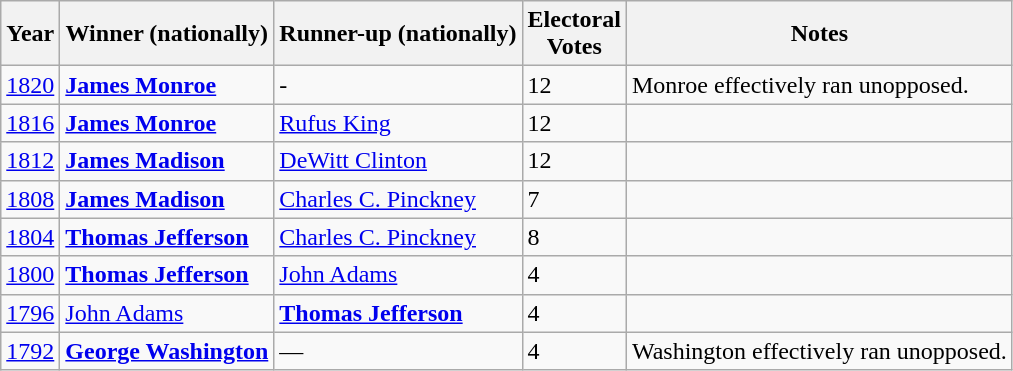<table class="wikitable sortable">
<tr>
<th data-sort-type="number">Year</th>
<th>Winner (nationally)</th>
<th>Runner-up (nationally)</th>
<th>Electoral<br>Votes</th>
<th class="unsortable">Notes</th>
</tr>
<tr>
<td><a href='#'>1820</a></td>
<td><strong><a href='#'>James Monroe</a></strong></td>
<td>-</td>
<td>12</td>
<td>Monroe effectively ran unopposed.</td>
</tr>
<tr>
<td><a href='#'>1816</a></td>
<td><strong><a href='#'>James Monroe</a></strong></td>
<td><a href='#'>Rufus King</a></td>
<td>12</td>
<td></td>
</tr>
<tr>
<td><a href='#'>1812</a></td>
<td><strong><a href='#'>James Madison</a></strong></td>
<td><a href='#'>DeWitt Clinton</a></td>
<td>12</td>
<td></td>
</tr>
<tr>
<td><a href='#'>1808</a></td>
<td><strong><a href='#'>James Madison</a></strong></td>
<td><a href='#'>Charles C. Pinckney</a></td>
<td>7</td>
<td></td>
</tr>
<tr>
<td><a href='#'>1804</a></td>
<td><strong><a href='#'>Thomas Jefferson</a></strong></td>
<td><a href='#'>Charles C. Pinckney</a></td>
<td>8</td>
<td></td>
</tr>
<tr>
<td><a href='#'>1800</a></td>
<td><strong><a href='#'>Thomas Jefferson</a></strong></td>
<td><a href='#'>John Adams</a></td>
<td>4</td>
<td></td>
</tr>
<tr>
<td><a href='#'>1796</a></td>
<td><a href='#'>John Adams</a></td>
<td><strong><a href='#'>Thomas Jefferson</a></strong></td>
<td>4</td>
<td></td>
</tr>
<tr>
<td><a href='#'>1792</a></td>
<td><strong><a href='#'>George Washington</a></strong></td>
<td>—</td>
<td>4</td>
<td>Washington effectively ran unopposed.</td>
</tr>
</table>
